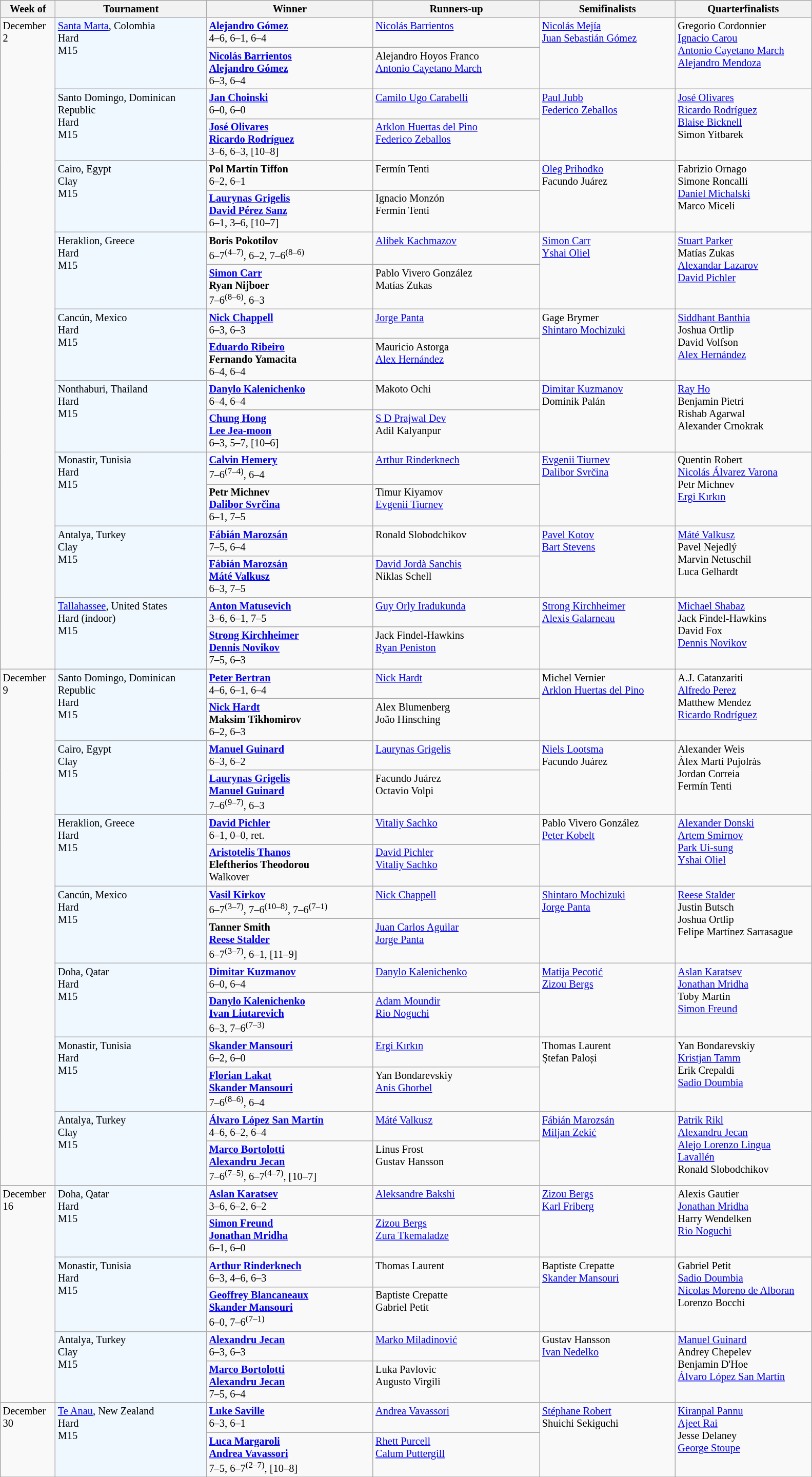<table class="wikitable" style="font-size:85%;">
<tr>
<th width="65">Week of</th>
<th style="width:190px;">Tournament</th>
<th style="width:210px;">Winner</th>
<th style="width:210px;">Runners-up</th>
<th style="width:170px;">Semifinalists</th>
<th style="width:170px;">Quarterfinalists</th>
</tr>
<tr valign=top>
<td rowspan=18>December 2</td>
<td rowspan="2" style="background:#f0f8ff;"><a href='#'>Santa Marta</a>, Colombia <br> Hard <br> M15 <br> </td>
<td><strong> <a href='#'>Alejandro Gómez</a></strong> <br> 4–6, 6–1, 6–4</td>
<td> <a href='#'>Nicolás Barrientos</a></td>
<td rowspan=2> <a href='#'>Nicolás Mejía</a> <br>  <a href='#'>Juan Sebastián Gómez</a></td>
<td rowspan=2> Gregorio Cordonnier <br>  <a href='#'>Ignacio Carou</a> <br>  <a href='#'>Antonio Cayetano March</a> <br>  <a href='#'>Alejandro Mendoza</a></td>
</tr>
<tr valign=top>
<td><strong> <a href='#'>Nicolás Barrientos</a> <br>  <a href='#'>Alejandro Gómez</a></strong> <br> 6–3, 6–4</td>
<td> Alejandro Hoyos Franco <br>  <a href='#'>Antonio Cayetano March</a></td>
</tr>
<tr valign=top>
<td rowspan="2" style="background:#f0f8ff;">Santo Domingo, Dominican Republic <br> Hard <br> M15 <br> </td>
<td><strong> <a href='#'>Jan Choinski</a></strong> <br> 6–0, 6–0</td>
<td> <a href='#'>Camilo Ugo Carabelli</a></td>
<td rowspan=2> <a href='#'>Paul Jubb</a> <br>  <a href='#'>Federico Zeballos</a></td>
<td rowspan=2> <a href='#'>José Olivares</a> <br>  <a href='#'>Ricardo Rodríguez</a> <br>  <a href='#'>Blaise Bicknell</a> <br>  Simon Yitbarek</td>
</tr>
<tr valign=top>
<td><strong> <a href='#'>José Olivares</a> <br>  <a href='#'>Ricardo Rodríguez</a></strong> <br> 3–6, 6–3, [10–8]</td>
<td> <a href='#'>Arklon Huertas del Pino</a> <br>  <a href='#'>Federico Zeballos</a></td>
</tr>
<tr valign=top>
<td rowspan="2" style="background:#f0f8ff;">Cairo, Egypt <br> Clay <br> M15 <br> </td>
<td><strong> Pol Martín Tiffon</strong> <br> 6–2, 6–1</td>
<td> Fermín Tenti</td>
<td rowspan=2> <a href='#'>Oleg Prihodko</a> <br>  Facundo Juárez</td>
<td rowspan=2> Fabrizio Ornago <br>  Simone Roncalli <br>  <a href='#'>Daniel Michalski</a> <br>  Marco Miceli</td>
</tr>
<tr valign=top>
<td><strong> <a href='#'>Laurynas Grigelis</a> <br>  <a href='#'>David Pérez Sanz</a></strong> <br> 6–1, 3–6, [10–7]</td>
<td> Ignacio Monzón <br>  Fermín Tenti</td>
</tr>
<tr valign=top>
<td rowspan="2" style="background:#f0f8ff;">Heraklion, Greece <br> Hard <br> M15 <br> </td>
<td><strong> Boris Pokotilov</strong> <br> 6–7<sup>(4–7)</sup>, 6–2, 7–6<sup>(8–6)</sup></td>
<td> <a href='#'>Alibek Kachmazov</a></td>
<td rowspan=2> <a href='#'>Simon Carr</a> <br>  <a href='#'>Yshai Oliel</a></td>
<td rowspan=2> <a href='#'>Stuart Parker</a> <br>  Matías Zukas <br>  <a href='#'>Alexandar Lazarov</a> <br>  <a href='#'>David Pichler</a></td>
</tr>
<tr valign=top>
<td><strong> <a href='#'>Simon Carr</a> <br>  Ryan Nijboer</strong> <br> 7–6<sup>(8–6)</sup>, 6–3</td>
<td> Pablo Vivero González <br>  Matías Zukas</td>
</tr>
<tr valign=top>
<td rowspan="2" style="background:#f0f8ff;">Cancún, Mexico <br> Hard <br> M15 <br> </td>
<td><strong> <a href='#'>Nick Chappell</a></strong> <br> 6–3, 6–3</td>
<td> <a href='#'>Jorge Panta</a></td>
<td rowspan=2> Gage Brymer <br>  <a href='#'>Shintaro Mochizuki</a></td>
<td rowspan=2> <a href='#'>Siddhant Banthia</a> <br>  Joshua Ortlip <br>  David Volfson <br>  <a href='#'>Alex Hernández</a></td>
</tr>
<tr valign=top>
<td><strong> <a href='#'>Eduardo Ribeiro</a> <br>  Fernando Yamacita</strong> <br> 6–4, 6–4</td>
<td> Mauricio Astorga <br>  <a href='#'>Alex Hernández</a></td>
</tr>
<tr valign=top>
<td rowspan="2" style="background:#f0f8ff;">Nonthaburi, Thailand <br> Hard <br> M15 <br> </td>
<td><strong> <a href='#'>Danylo Kalenichenko</a></strong> <br> 6–4, 6–4</td>
<td> Makoto Ochi</td>
<td rowspan=2> <a href='#'>Dimitar Kuzmanov</a> <br>  Dominik Palán</td>
<td rowspan=2> <a href='#'>Ray Ho</a> <br>  Benjamin Pietri <br>  Rishab Agarwal <br>  Alexander Crnokrak</td>
</tr>
<tr valign=top>
<td><strong> <a href='#'>Chung Hong</a> <br>  <a href='#'>Lee Jea-moon</a></strong> <br> 6–3, 5–7, [10–6]</td>
<td> <a href='#'>S D Prajwal Dev</a> <br>  Adil Kalyanpur</td>
</tr>
<tr valign=top>
<td rowspan="2" style="background:#f0f8ff;">Monastir, Tunisia <br> Hard <br> M15 <br> </td>
<td><strong> <a href='#'>Calvin Hemery</a></strong> <br> 7–6<sup>(7–4)</sup>, 6–4</td>
<td> <a href='#'>Arthur Rinderknech</a></td>
<td rowspan=2> <a href='#'>Evgenii Tiurnev</a> <br>  <a href='#'>Dalibor Svrčina</a></td>
<td rowspan=2> Quentin Robert <br>  <a href='#'>Nicolás Álvarez Varona</a> <br>  Petr Michnev <br>  <a href='#'>Ergi Kırkın</a></td>
</tr>
<tr valign=top>
<td><strong> Petr Michnev <br>  <a href='#'>Dalibor Svrčina</a></strong> <br> 6–1, 7–5</td>
<td> Timur Kiyamov <br>  <a href='#'>Evgenii Tiurnev</a></td>
</tr>
<tr valign=top>
<td rowspan="2" style="background:#f0f8ff;">Antalya, Turkey <br> Clay <br> M15 <br> </td>
<td><strong> <a href='#'>Fábián Marozsán</a></strong> <br> 7–5, 6–4</td>
<td> Ronald Slobodchikov</td>
<td rowspan=2> <a href='#'>Pavel Kotov</a> <br>  <a href='#'>Bart Stevens</a></td>
<td rowspan=2> <a href='#'>Máté Valkusz</a> <br>  Pavel Nejedlý <br>  Marvin Netuschil <br>  Luca Gelhardt</td>
</tr>
<tr valign=top>
<td><strong> <a href='#'>Fábián Marozsán</a> <br>  <a href='#'>Máté Valkusz</a></strong> <br> 6–3, 7–5</td>
<td> <a href='#'>David Jordà Sanchis</a> <br>  Niklas Schell</td>
</tr>
<tr valign=top>
<td rowspan="2" style="background:#f0f8ff;"><a href='#'>Tallahassee</a>, United States <br> Hard (indoor) <br> M15 <br> </td>
<td><strong> <a href='#'>Anton Matusevich</a></strong> <br> 3–6, 6–1, 7–5</td>
<td> <a href='#'>Guy Orly Iradukunda</a></td>
<td rowspan=2> <a href='#'>Strong Kirchheimer</a> <br>  <a href='#'>Alexis Galarneau</a></td>
<td rowspan=2> <a href='#'>Michael Shabaz</a> <br>  Jack Findel-Hawkins <br>  David Fox <br>  <a href='#'>Dennis Novikov</a></td>
</tr>
<tr valign=top>
<td><strong> <a href='#'>Strong Kirchheimer</a> <br>  <a href='#'>Dennis Novikov</a></strong> <br> 7–5, 6–3</td>
<td> Jack Findel-Hawkins <br>  <a href='#'>Ryan Peniston</a></td>
</tr>
<tr valign=top>
<td rowspan=14>December 9</td>
<td rowspan="2" style="background:#f0f8ff;">Santo Domingo, Dominican Republic <br> Hard <br> M15 <br> </td>
<td><strong> <a href='#'>Peter Bertran</a></strong> <br> 4–6, 6–1, 6–4</td>
<td> <a href='#'>Nick Hardt</a></td>
<td rowspan=2> Michel Vernier <br>  <a href='#'>Arklon Huertas del Pino</a></td>
<td rowspan=2> A.J. Catanzariti <br>  <a href='#'>Alfredo Perez</a> <br>  Matthew Mendez <br>  <a href='#'>Ricardo Rodríguez</a></td>
</tr>
<tr valign=top>
<td><strong> <a href='#'>Nick Hardt</a> <br>  Maksim Tikhomirov</strong> <br> 6–2, 6–3</td>
<td> Alex Blumenberg <br>  João Hinsching</td>
</tr>
<tr valign=top>
<td rowspan="2" style="background:#f0f8ff;">Cairo, Egypt <br> Clay <br> M15 <br> </td>
<td><strong> <a href='#'>Manuel Guinard</a></strong> <br> 6–3, 6–2</td>
<td> <a href='#'>Laurynas Grigelis</a></td>
<td rowspan=2> <a href='#'>Niels Lootsma</a> <br>  Facundo Juárez</td>
<td rowspan=2> Alexander Weis <br>  Àlex Martí Pujolràs <br>  Jordan Correia <br>  Fermín Tenti</td>
</tr>
<tr valign=top>
<td><strong> <a href='#'>Laurynas Grigelis</a> <br>  <a href='#'>Manuel Guinard</a></strong> <br> 7–6<sup>(9–7)</sup>, 6–3</td>
<td> Facundo Juárez <br>  Octavio Volpi</td>
</tr>
<tr valign=top>
<td rowspan="2" style="background:#f0f8ff;">Heraklion, Greece <br> Hard <br> M15 <br> </td>
<td><strong> <a href='#'>David Pichler</a></strong> <br> 6–1, 0–0, ret.</td>
<td> <a href='#'>Vitaliy Sachko</a></td>
<td rowspan=2> Pablo Vivero González <br>  <a href='#'>Peter Kobelt</a></td>
<td rowspan=2> <a href='#'>Alexander Donski</a> <br>  <a href='#'>Artem Smirnov</a> <br>  <a href='#'>Park Ui-sung</a> <br>  <a href='#'>Yshai Oliel</a></td>
</tr>
<tr valign=top>
<td><strong> <a href='#'>Aristotelis Thanos</a> <br>  Eleftherios Theodorou</strong> <br> Walkover</td>
<td> <a href='#'>David Pichler</a> <br>  <a href='#'>Vitaliy Sachko</a></td>
</tr>
<tr valign=top>
<td rowspan="2" style="background:#f0f8ff;">Cancún, Mexico <br> Hard <br> M15 <br> </td>
<td><strong> <a href='#'>Vasil Kirkov</a></strong> <br> 6–7<sup>(3–7)</sup>, 7–6<sup>(10–8)</sup>, 7–6<sup>(7–1)</sup></td>
<td> <a href='#'>Nick Chappell</a></td>
<td rowspan=2> <a href='#'>Shintaro Mochizuki</a> <br>  <a href='#'>Jorge Panta</a></td>
<td rowspan=2> <a href='#'>Reese Stalder</a> <br>  Justin Butsch <br>  Joshua Ortlip <br>  Felipe Martínez Sarrasague</td>
</tr>
<tr valign=top>
<td><strong> Tanner Smith <br>  <a href='#'>Reese Stalder</a></strong> <br> 6–7<sup>(3–7)</sup>, 6–1, [11–9]</td>
<td> <a href='#'>Juan Carlos Aguilar</a> <br>  <a href='#'>Jorge Panta</a></td>
</tr>
<tr valign=top>
<td rowspan="2" style="background:#f0f8ff;">Doha, Qatar <br> Hard <br> M15 <br> </td>
<td><strong> <a href='#'>Dimitar Kuzmanov</a></strong> <br> 6–0, 6–4</td>
<td> <a href='#'>Danylo Kalenichenko</a></td>
<td rowspan=2> <a href='#'>Matija Pecotić</a> <br>  <a href='#'>Zizou Bergs</a></td>
<td rowspan=2> <a href='#'>Aslan Karatsev</a> <br>  <a href='#'>Jonathan Mridha</a> <br>  Toby Martin <br>  <a href='#'>Simon Freund</a></td>
</tr>
<tr valign=top>
<td><strong> <a href='#'>Danylo Kalenichenko</a> <br>  <a href='#'>Ivan Liutarevich</a></strong> <br> 6–3, 7–6<sup>(7–3)</sup></td>
<td> <a href='#'>Adam Moundir</a> <br>  <a href='#'>Rio Noguchi</a></td>
</tr>
<tr valign=top>
<td rowspan="2" style="background:#f0f8ff;">Monastir, Tunisia <br> Hard <br> M15 <br> </td>
<td><strong> <a href='#'>Skander Mansouri</a></strong> <br> 6–2, 6–0</td>
<td> <a href='#'>Ergi Kırkın</a></td>
<td rowspan=2> Thomas Laurent <br>  Ștefan Paloși</td>
<td rowspan=2> Yan Bondarevskiy <br>  <a href='#'>Kristjan Tamm</a> <br>  Erik Crepaldi <br>  <a href='#'>Sadio Doumbia</a></td>
</tr>
<tr valign=top>
<td><strong> <a href='#'>Florian Lakat</a> <br>  <a href='#'>Skander Mansouri</a></strong> <br> 7–6<sup>(8–6)</sup>, 6–4</td>
<td> Yan Bondarevskiy <br>  <a href='#'>Anis Ghorbel</a></td>
</tr>
<tr valign=top>
<td rowspan="2" style="background:#f0f8ff;">Antalya, Turkey <br> Clay <br> M15 <br> </td>
<td><strong> <a href='#'>Álvaro López San Martín</a></strong> <br> 4–6, 6–2, 6–4</td>
<td> <a href='#'>Máté Valkusz</a></td>
<td rowspan=2> <a href='#'>Fábián Marozsán</a> <br>  <a href='#'>Miljan Zekić</a></td>
<td rowspan=2> <a href='#'>Patrik Rikl</a> <br>  <a href='#'>Alexandru Jecan</a> <br>  <a href='#'>Alejo Lorenzo Lingua Lavallén</a> <br>  Ronald Slobodchikov</td>
</tr>
<tr valign=top>
<td><strong> <a href='#'>Marco Bortolotti</a> <br>  <a href='#'>Alexandru Jecan</a></strong> <br> 7–6<sup>(7–5)</sup>, 6–7<sup>(4–7)</sup>, [10–7]</td>
<td> Linus Frost <br>  Gustav Hansson</td>
</tr>
<tr valign=top>
<td rowspan=6>December 16</td>
<td rowspan="2" style="background:#f0f8ff;">Doha, Qatar <br> Hard <br> M15 <br> </td>
<td><strong> <a href='#'>Aslan Karatsev</a></strong> <br> 3–6, 6–2, 6–2</td>
<td> <a href='#'>Aleksandre Bakshi</a></td>
<td rowspan=2> <a href='#'>Zizou Bergs</a> <br>  <a href='#'>Karl Friberg</a></td>
<td rowspan=2> Alexis Gautier <br>  <a href='#'>Jonathan Mridha</a> <br>  Harry Wendelken <br>  <a href='#'>Rio Noguchi</a></td>
</tr>
<tr valign=top>
<td><strong> <a href='#'>Simon Freund</a> <br>  <a href='#'>Jonathan Mridha</a></strong> <br> 6–1, 6–0</td>
<td> <a href='#'>Zizou Bergs</a> <br>   <a href='#'>Zura Tkemaladze</a></td>
</tr>
<tr valign=top>
<td rowspan="2" style="background:#f0f8ff;">Monastir, Tunisia <br> Hard <br> M15 <br> </td>
<td><strong> <a href='#'>Arthur Rinderknech</a></strong> <br> 6–3, 4–6, 6–3</td>
<td> Thomas Laurent</td>
<td rowspan=2> Baptiste Crepatte <br>  <a href='#'>Skander Mansouri</a></td>
<td rowspan=2> Gabriel Petit <br>  <a href='#'>Sadio Doumbia</a> <br>  <a href='#'>Nicolas Moreno de Alboran</a> <br>  Lorenzo Bocchi</td>
</tr>
<tr valign=top>
<td><strong> <a href='#'>Geoffrey Blancaneaux</a></strong> <br> <strong> <a href='#'>Skander Mansouri</a></strong> <br> 6–0, 7–6<sup>(7–1)</sup></td>
<td> Baptiste Crepatte <br>  Gabriel Petit</td>
</tr>
<tr valign=top>
<td rowspan="2" style="background:#f0f8ff;">Antalya, Turkey <br> Clay <br> M15 <br> </td>
<td><strong> <a href='#'>Alexandru Jecan</a></strong> <br> 6–3, 6–3</td>
<td> <a href='#'>Marko Miladinović</a></td>
<td rowspan=2> Gustav Hansson <br>  <a href='#'>Ivan Nedelko</a></td>
<td rowspan=2> <a href='#'>Manuel Guinard</a> <br>  Andrey Chepelev <br>  Benjamin D'Hoe <br>  <a href='#'>Álvaro López San Martín</a></td>
</tr>
<tr valign=top>
<td><strong> <a href='#'>Marco Bortolotti</a> <br>  <a href='#'>Alexandru Jecan</a></strong> <br> 7–5, 6–4</td>
<td> Luka Pavlovic <br>  Augusto Virgili</td>
</tr>
<tr valign=top>
<td rowspan=2>December 30</td>
<td rowspan="2" style="background:#f0f8ff;"><a href='#'>Te Anau</a>, New Zealand <br> Hard <br> M15 <br> </td>
<td><strong> <a href='#'>Luke Saville</a></strong> <br> 6–3, 6–1</td>
<td> <a href='#'>Andrea Vavassori</a></td>
<td rowspan=2> <a href='#'>Stéphane Robert</a> <br>  Shuichi Sekiguchi</td>
<td rowspan=2> <a href='#'>Kiranpal Pannu</a> <br>  <a href='#'>Ajeet Rai</a> <br>  Jesse Delaney <br>  <a href='#'>George Stoupe</a></td>
</tr>
<tr valign=top>
<td><strong> <a href='#'>Luca Margaroli</a> <br>  <a href='#'>Andrea Vavassori</a></strong> <br> 7–5, 6–7<sup>(2–7)</sup>, [10–8]</td>
<td> <a href='#'>Rhett Purcell</a> <br>  <a href='#'>Calum Puttergill</a></td>
</tr>
<tr valign=top>
</tr>
</table>
